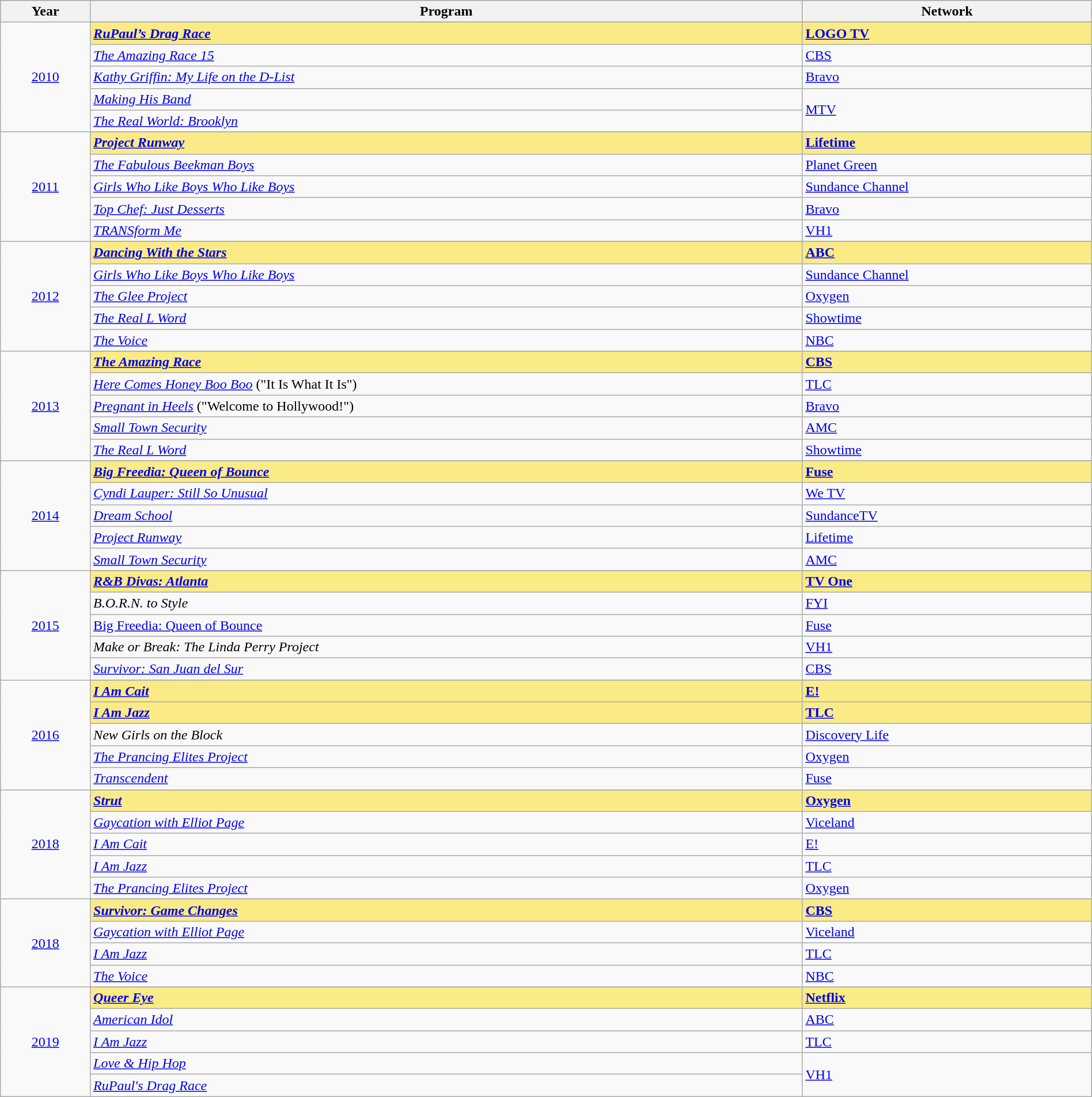<table class="wikitable" style="width:100%">
<tr bgcolor="#bebebe">
<th width=>Year</th>
<th width="">Program</th>
<th width="">Network</th>
</tr>
<tr>
<td rowspan=6 style="text-align:center"><a href='#'>2010</a></td>
</tr>
<tr style="background:#FAEB86">
<td><strong><em><a href='#'>RuPaul’s Drag Race</a></em></strong></td>
<td><strong><a href='#'>LOGO TV</a></strong></td>
</tr>
<tr>
<td><em><a href='#'>The Amazing Race 15</a></em></td>
<td><a href='#'>CBS</a></td>
</tr>
<tr>
<td><em><a href='#'>Kathy Griffin: My Life on the D-List</a></em></td>
<td><a href='#'>Bravo</a></td>
</tr>
<tr>
<td><em><a href='#'>Making His Band</a></em></td>
<td rowspan=2><a href='#'>MTV</a></td>
</tr>
<tr>
<td><em><a href='#'>The Real World: Brooklyn</a></em></td>
</tr>
<tr>
<td rowspan="6" style="text-align:center"><a href='#'>2011</a></td>
</tr>
<tr style="background:#FAEB86">
<td><strong><em><a href='#'>Project Runway</a></em></strong></td>
<td><strong><a href='#'>Lifetime</a></strong></td>
</tr>
<tr>
<td><em><a href='#'>The Fabulous Beekman Boys</a></em></td>
<td><a href='#'>Planet Green</a></td>
</tr>
<tr>
<td><em><a href='#'>Girls Who Like Boys Who Like Boys</a></em></td>
<td><a href='#'>Sundance Channel</a></td>
</tr>
<tr>
<td><em><a href='#'>Top Chef: Just Desserts</a></em></td>
<td><a href='#'>Bravo</a></td>
</tr>
<tr>
<td><em><a href='#'>TRANSform Me</a></em></td>
<td><a href='#'>VH1</a></td>
</tr>
<tr>
<td rowspan=6 style="text-align:center"><a href='#'>2012</a></td>
</tr>
<tr style="background:#FAEB86">
<td><strong><em><a href='#'>Dancing With the Stars</a></em></strong></td>
<td><strong><a href='#'>ABC</a></strong></td>
</tr>
<tr>
<td><em><a href='#'>Girls Who Like Boys Who Like Boys</a></em></td>
<td><a href='#'>Sundance Channel</a></td>
</tr>
<tr>
<td><em><a href='#'>The Glee Project</a></em></td>
<td><a href='#'>Oxygen</a></td>
</tr>
<tr>
<td><em><a href='#'>The Real L Word</a></em></td>
<td><a href='#'>Showtime</a></td>
</tr>
<tr>
<td><em><a href='#'>The Voice</a></em></td>
<td><a href='#'>NBC</a></td>
</tr>
<tr>
<td rowspan=6 style="text-align:center"><a href='#'>2013</a></td>
</tr>
<tr style="background:#FAEB86">
<td><strong><em><a href='#'>The Amazing Race</a></em></strong></td>
<td><strong><a href='#'>CBS</a></strong></td>
</tr>
<tr>
<td><em><a href='#'>Here Comes Honey Boo Boo</a></em> ("It Is What It Is")</td>
<td><a href='#'>TLC</a></td>
</tr>
<tr>
<td><em><a href='#'>Pregnant in Heels</a></em> ("Welcome to Hollywood!")</td>
<td><a href='#'>Bravo</a></td>
</tr>
<tr>
<td><em><a href='#'>Small Town Security</a></em></td>
<td><a href='#'>AMC</a></td>
</tr>
<tr>
<td><em><a href='#'>The Real L Word</a></em></td>
<td><a href='#'>Showtime</a></td>
</tr>
<tr>
<td rowspan=6 style="text-align:center"><a href='#'>2014</a></td>
</tr>
<tr style="background:#FAEB86">
<td><strong><em><a href='#'>Big Freedia: Queen of Bounce</a></em></strong></td>
<td><strong><a href='#'>Fuse</a></strong></td>
</tr>
<tr>
<td><em><a href='#'>Cyndi Lauper: Still So Unusual</a></em></td>
<td><a href='#'>We TV</a></td>
</tr>
<tr>
<td><em><a href='#'>Dream School</a></em></td>
<td><a href='#'>SundanceTV</a></td>
</tr>
<tr>
<td><em><a href='#'>Project Runway</a></em></td>
<td><a href='#'>Lifetime</a></td>
</tr>
<tr>
<td><em><a href='#'>Small Town Security</a></em></td>
<td><a href='#'>AMC</a></td>
</tr>
<tr>
<td rowspan=6 style="text-align:center"><a href='#'>2015</a></td>
</tr>
<tr style="background:#FAEB86">
<td><strong><em><a href='#'>R&B Divas: Atlanta</a></em></strong></td>
<td><strong><a href='#'>TV One</a></strong></td>
</tr>
<tr>
<td><em>B.O.R.N. to Style</em></td>
<td><a href='#'>FYI</a></td>
</tr>
<tr>
<td><a href='#'>Big Freedia: Queen of Bounce</a></td>
<td><a href='#'>Fuse</a></td>
</tr>
<tr>
<td><em>Make or Break: The Linda Perry Project</em></td>
<td><a href='#'>VH1</a></td>
</tr>
<tr>
<td><em><a href='#'>Survivor: San Juan del Sur</a></em></td>
<td><a href='#'>CBS</a></td>
</tr>
<tr>
<td rowspan=6 style="text-align:center"><a href='#'>2016</a></td>
</tr>
<tr style="background:#FAEB86">
<td><strong><em><a href='#'>I Am Cait</a></em></strong></td>
<td><strong><a href='#'>E!</a></strong></td>
</tr>
<tr style="background:#FAEB86">
<td><strong><em><a href='#'>I Am Jazz</a></em></strong></td>
<td><strong><a href='#'>TLC</a></strong></td>
</tr>
<tr>
<td><em>New Girls on the Block</em></td>
<td><a href='#'>Discovery Life</a></td>
</tr>
<tr>
<td><em><a href='#'>The Prancing Elites Project</a></em></td>
<td><a href='#'>Oxygen</a></td>
</tr>
<tr>
<td><em><a href='#'>Transcendent</a></em></td>
<td><a href='#'>Fuse</a></td>
</tr>
<tr>
<td rowspan=6 style="text-align:center"><a href='#'>2018</a></td>
</tr>
<tr style="background:#FAEB86">
<td><strong><em><a href='#'>Strut</a></em></strong></td>
<td><strong><a href='#'>Oxygen</a></strong></td>
</tr>
<tr>
<td><em><a href='#'>Gaycation with Elliot Page</a></em></td>
<td><a href='#'>Viceland</a></td>
</tr>
<tr>
<td><em><a href='#'>I Am Cait</a></em></td>
<td><a href='#'>E!</a></td>
</tr>
<tr>
<td><em><a href='#'>I Am Jazz</a></em></td>
<td><a href='#'>TLC</a></td>
</tr>
<tr>
<td><em><a href='#'>The Prancing Elites Project</a></em></td>
<td><a href='#'>Oxygen</a></td>
</tr>
<tr>
<td rowspan=5 style="text-align:center"><a href='#'>2018</a></td>
</tr>
<tr style="background:#FAEB86">
<td><strong><em><a href='#'>Survivor: Game Changes</a></em></strong></td>
<td><strong><a href='#'>CBS</a></strong></td>
</tr>
<tr>
<td><em><a href='#'>Gaycation with Elliot Page</a></em></td>
<td><a href='#'>Viceland</a></td>
</tr>
<tr>
<td><em><a href='#'>I Am Jazz</a></em></td>
<td><a href='#'>TLC</a></td>
</tr>
<tr>
<td><em><a href='#'>The Voice</a></em></td>
<td><a href='#'>NBC</a></td>
</tr>
<tr>
<td rowspan=6 style="text-align:center"><a href='#'>2019</a></td>
</tr>
<tr style="background:#FAEB86">
<td><strong><em><a href='#'>Queer Eye</a></em></strong></td>
<td><strong><a href='#'>Netflix</a></strong></td>
</tr>
<tr>
<td><em><a href='#'>American Idol</a></em></td>
<td><a href='#'>ABC</a></td>
</tr>
<tr>
<td><em><a href='#'>I Am Jazz</a></em></td>
<td><a href='#'>TLC</a></td>
</tr>
<tr>
<td><em><a href='#'>Love & Hip Hop</a></em></td>
<td rowspan=2><a href='#'>VH1</a></td>
</tr>
<tr>
<td><em><a href='#'>RuPaul's Drag Race</a></em></td>
</tr>
</table>
